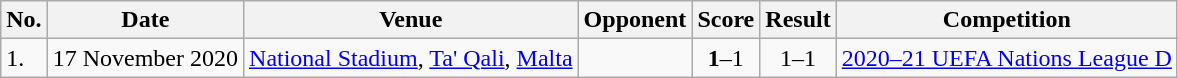<table class="wikitable">
<tr>
<th>No.</th>
<th>Date</th>
<th>Venue</th>
<th>Opponent</th>
<th>Score</th>
<th>Result</th>
<th>Competition</th>
</tr>
<tr>
<td>1.</td>
<td>17 November 2020</td>
<td><a href='#'>National Stadium</a>, <a href='#'>Ta' Qali</a>, <a href='#'>Malta</a></td>
<td></td>
<td align=center><strong>1</strong>–1</td>
<td align=center>1–1</td>
<td><a href='#'>2020–21 UEFA Nations League D</a></td>
</tr>
</table>
